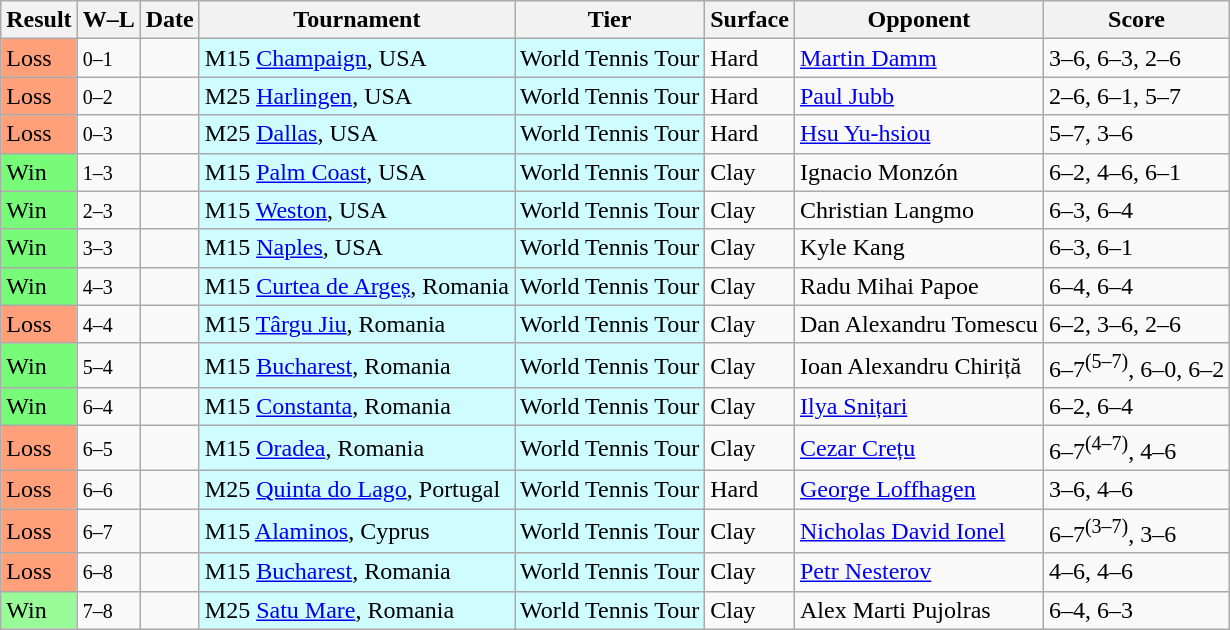<table class="sortable wikitable">
<tr>
<th>Result</th>
<th class="unsortable">W–L</th>
<th>Date</th>
<th>Tournament</th>
<th>Tier</th>
<th>Surface</th>
<th>Opponent</th>
<th class="unsortable">Score</th>
</tr>
<tr>
<td bgcolor=FFA07A>Loss</td>
<td><small>0–1</small></td>
<td></td>
<td style="background:#cffcff;">M15 <a href='#'>Champaign</a>, USA</td>
<td style="background:#cffcff;">World Tennis Tour</td>
<td>Hard</td>
<td> <a href='#'>Martin Damm</a></td>
<td>3–6, 6–3, 2–6</td>
</tr>
<tr>
<td bgcolor=FFA07A>Loss</td>
<td><small>0–2</small></td>
<td></td>
<td style="background:#cffcff;">M25 <a href='#'>Harlingen</a>, USA</td>
<td style="background:#cffcff;">World Tennis Tour</td>
<td>Hard</td>
<td> <a href='#'>Paul Jubb</a></td>
<td>2–6, 6–1, 5–7</td>
</tr>
<tr>
<td bgcolor=FFA07A>Loss</td>
<td><small>0–3</small></td>
<td></td>
<td style="background:#cffcff;">M25 <a href='#'>Dallas</a>, USA</td>
<td style="background:#cffcff;">World Tennis Tour</td>
<td>Hard</td>
<td> <a href='#'>Hsu Yu-hsiou</a></td>
<td>5–7, 3–6</td>
</tr>
<tr>
<td bgcolor=78FB78>Win</td>
<td><small>1–3</small></td>
<td></td>
<td style="background:#cffcff;">M15 <a href='#'>Palm Coast</a>, USA</td>
<td style="background:#cffcff;">World Tennis Tour</td>
<td>Clay</td>
<td> Ignacio Monzón</td>
<td>6–2, 4–6, 6–1</td>
</tr>
<tr>
<td bgcolor=78FB78>Win</td>
<td><small>2–3</small></td>
<td></td>
<td style="background:#cffcff;">M15 <a href='#'>Weston</a>, USA</td>
<td style="background:#cffcff;">World Tennis Tour</td>
<td>Clay</td>
<td> Christian Langmo</td>
<td>6–3, 6–4</td>
</tr>
<tr>
<td bgcolor=78FB78>Win</td>
<td><small>3–3</small></td>
<td></td>
<td style="background:#cffcff;">M15 <a href='#'>Naples</a>, USA</td>
<td style="background:#cffcff;">World Tennis Tour</td>
<td>Clay</td>
<td> Kyle Kang</td>
<td>6–3, 6–1</td>
</tr>
<tr>
<td bgcolor=78FB78>Win</td>
<td><small>4–3</small></td>
<td></td>
<td style="background:#cffcff;">M15 <a href='#'>Curtea de Argeș</a>, Romania</td>
<td style="background:#cffcff;">World Tennis Tour</td>
<td>Clay</td>
<td> Radu Mihai Papoe</td>
<td>6–4, 6–4</td>
</tr>
<tr>
<td bgcolor=FFA07A>Loss</td>
<td><small>4–4</small></td>
<td></td>
<td style="background:#cffcff;">M15 <a href='#'>Târgu Jiu</a>, Romania</td>
<td style="background:#cffcff;">World Tennis Tour</td>
<td>Clay</td>
<td> Dan Alexandru Tomescu</td>
<td>6–2, 3–6, 2–6</td>
</tr>
<tr>
<td bgcolor=78FB78>Win</td>
<td><small>5–4</small></td>
<td></td>
<td style="background:#cffcff;">M15 <a href='#'>Bucharest</a>, Romania</td>
<td style="background:#cffcff;">World Tennis Tour</td>
<td>Clay</td>
<td> Ioan Alexandru Chiriță</td>
<td>6–7<sup>(5–7)</sup>, 6–0, 6–2</td>
</tr>
<tr>
<td bgcolor=78FB78>Win</td>
<td><small>6–4</small></td>
<td></td>
<td style="background:#cffcff;">M15 <a href='#'>Constanta</a>, Romania</td>
<td style="background:#cffcff;">World Tennis Tour</td>
<td>Clay</td>
<td> <a href='#'>Ilya Snițari</a></td>
<td>6–2, 6–4</td>
</tr>
<tr>
<td bgcolor=FFA07A>Loss</td>
<td><small>6–5</small></td>
<td></td>
<td style="background:#cffcff;">M15 <a href='#'>Oradea</a>, Romania</td>
<td style="background:#cffcff;">World Tennis Tour</td>
<td>Clay</td>
<td> <a href='#'>Cezar Crețu</a></td>
<td>6–7<sup>(4–7)</sup>, 4–6</td>
</tr>
<tr>
<td bgcolor=FFA07A>Loss</td>
<td><small>6–6</small></td>
<td></td>
<td style="background:#cffcff;">M25 <a href='#'>Quinta do Lago</a>, Portugal</td>
<td style="background:#cffcff;">World Tennis Tour</td>
<td>Hard</td>
<td> <a href='#'>George Loffhagen</a></td>
<td>3–6, 4–6</td>
</tr>
<tr>
<td bgcolor=FFA07A>Loss</td>
<td><small>6–7</small></td>
<td></td>
<td style="background:#cffcff;">M15 <a href='#'>Alaminos</a>, Cyprus</td>
<td style="background:#cffcff;">World Tennis Tour</td>
<td>Clay</td>
<td> <a href='#'>Nicholas David Ionel</a></td>
<td>6–7<sup>(3–7)</sup>, 3–6</td>
</tr>
<tr>
<td bgcolor=FFA07A>Loss</td>
<td><small>6–8</small></td>
<td></td>
<td style="background:#cffcff;">M15 <a href='#'>Bucharest</a>, Romania</td>
<td style="background:#cffcff;">World Tennis Tour</td>
<td>Clay</td>
<td> <a href='#'>Petr Nesterov</a></td>
<td>4–6, 4–6</td>
</tr>
<tr>
<td bgcolor=98FB98>Win</td>
<td><small>7–8</small></td>
<td></td>
<td style="background:#cffcff;">M25 <a href='#'>Satu Mare</a>, Romania</td>
<td style="background:#cffcff;">World Tennis Tour</td>
<td>Clay</td>
<td> Alex Marti Pujolras</td>
<td>6–4, 6–3</td>
</tr>
</table>
